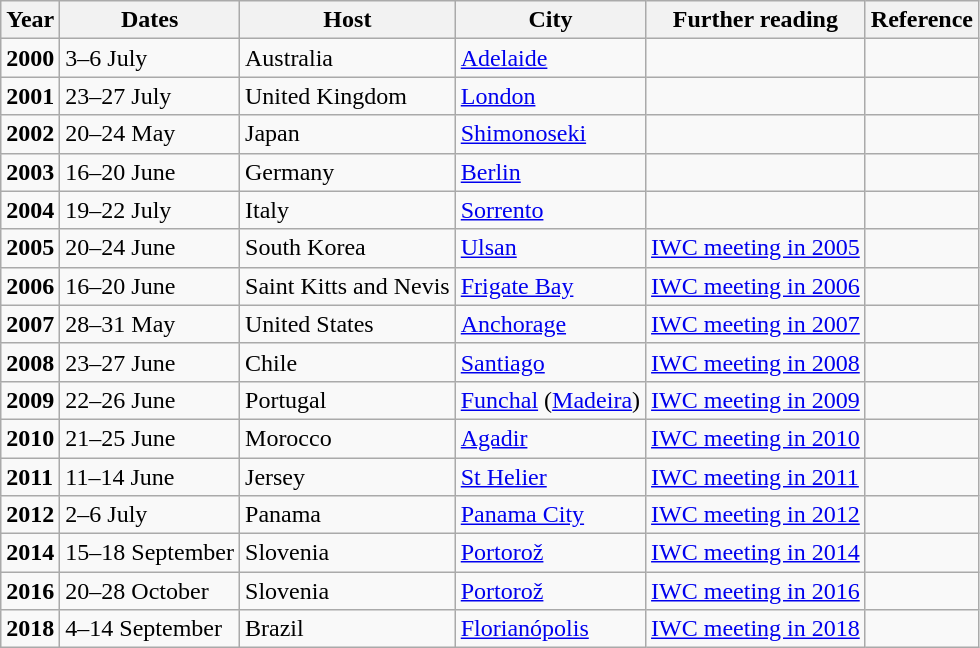<table class="wikitable">
<tr>
<th>Year</th>
<th>Dates</th>
<th>Host</th>
<th>City</th>
<th>Further reading</th>
<th>Reference</th>
</tr>
<tr>
<td><strong>2000</strong></td>
<td>3–6 July</td>
<td>Australia</td>
<td><a href='#'>Adelaide</a></td>
<td></td>
<td></td>
</tr>
<tr>
<td><strong>2001</strong></td>
<td>23–27 July</td>
<td>United Kingdom</td>
<td><a href='#'>London</a></td>
<td></td>
<td></td>
</tr>
<tr>
<td><strong>2002</strong></td>
<td>20–24 May</td>
<td>Japan</td>
<td><a href='#'>Shimonoseki</a></td>
<td></td>
<td></td>
</tr>
<tr>
<td><strong>2003</strong></td>
<td>16–20 June</td>
<td>Germany</td>
<td><a href='#'>Berlin</a></td>
<td></td>
<td></td>
</tr>
<tr>
<td><strong>2004</strong></td>
<td>19–22 July</td>
<td>Italy</td>
<td><a href='#'>Sorrento</a></td>
<td></td>
<td></td>
</tr>
<tr>
<td><strong>2005</strong></td>
<td>20–24 June</td>
<td>South Korea</td>
<td><a href='#'>Ulsan</a></td>
<td><a href='#'>IWC meeting in 2005</a></td>
<td></td>
</tr>
<tr>
<td><strong>2006</strong></td>
<td>16–20 June</td>
<td>Saint Kitts and Nevis</td>
<td><a href='#'>Frigate Bay</a></td>
<td><a href='#'>IWC meeting in 2006</a></td>
<td></td>
</tr>
<tr>
<td><strong>2007</strong></td>
<td>28–31 May</td>
<td>United States</td>
<td><a href='#'>Anchorage</a></td>
<td><a href='#'>IWC meeting in 2007</a></td>
<td></td>
</tr>
<tr>
<td><strong>2008</strong></td>
<td>23–27 June</td>
<td>Chile</td>
<td><a href='#'>Santiago</a></td>
<td><a href='#'>IWC meeting in 2008</a></td>
<td></td>
</tr>
<tr>
<td><strong>2009</strong></td>
<td>22–26 June</td>
<td>Portugal</td>
<td><a href='#'>Funchal</a> (<a href='#'>Madeira</a>)</td>
<td><a href='#'>IWC meeting in 2009</a></td>
<td></td>
</tr>
<tr>
<td><strong>2010</strong></td>
<td>21–25 June</td>
<td>Morocco</td>
<td><a href='#'>Agadir</a></td>
<td><a href='#'>IWC meeting in 2010</a></td>
<td></td>
</tr>
<tr>
<td><strong>2011</strong></td>
<td>11–14 June</td>
<td>Jersey</td>
<td><a href='#'>St Helier</a></td>
<td><a href='#'>IWC meeting in 2011</a></td>
<td></td>
</tr>
<tr>
<td><strong>2012</strong></td>
<td>2–6 July</td>
<td>Panama</td>
<td><a href='#'>Panama City</a></td>
<td><a href='#'>IWC meeting in 2012</a></td>
<td></td>
</tr>
<tr>
<td><strong>2014</strong></td>
<td>15–18 September</td>
<td>Slovenia</td>
<td><a href='#'>Portorož</a></td>
<td><a href='#'>IWC meeting in 2014</a></td>
<td></td>
</tr>
<tr>
<td><strong>2016</strong></td>
<td>20–28 October</td>
<td>Slovenia</td>
<td><a href='#'>Portorož</a></td>
<td><a href='#'>IWC meeting in 2016</a></td>
<td></td>
</tr>
<tr>
<td><strong>2018</strong></td>
<td>4–14 September</td>
<td>Brazil</td>
<td><a href='#'>Florianópolis</a></td>
<td><a href='#'>IWC meeting in 2018</a></td>
<td></td>
</tr>
</table>
